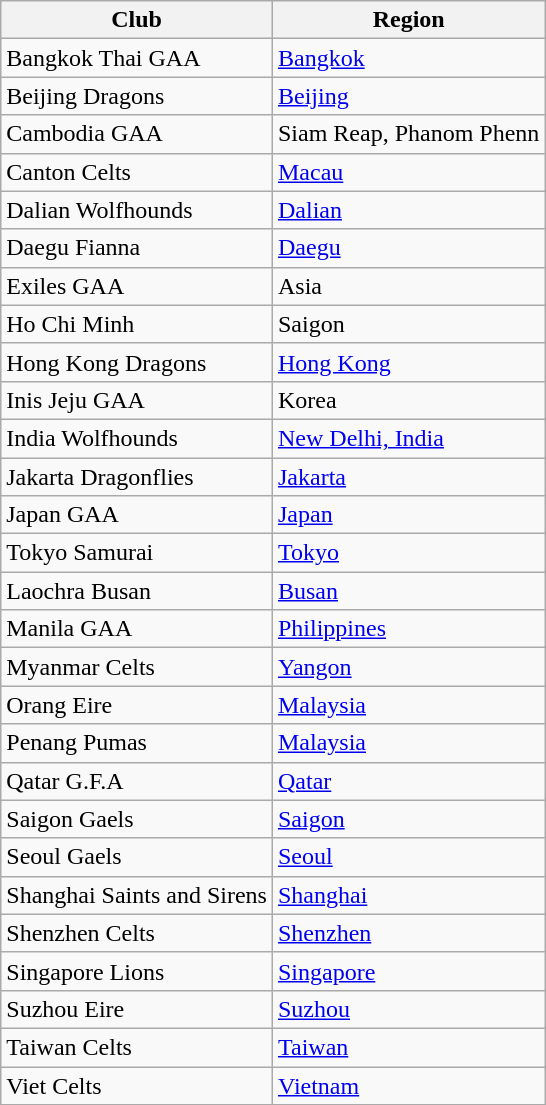<table class="wikitable">
<tr>
<th>Club</th>
<th>Region</th>
</tr>
<tr>
<td>Bangkok Thai GAA</td>
<td><a href='#'>Bangkok</a></td>
</tr>
<tr>
<td>Beijing Dragons</td>
<td><a href='#'>Beijing</a></td>
</tr>
<tr>
<td>Cambodia GAA</td>
<td>Siam Reap, Phanom Phenn</td>
</tr>
<tr>
<td>Canton Celts</td>
<td><a href='#'>Macau</a></td>
</tr>
<tr>
<td>Dalian Wolfhounds</td>
<td><a href='#'>Dalian</a></td>
</tr>
<tr>
<td>Daegu Fianna</td>
<td><a href='#'>Daegu</a></td>
</tr>
<tr>
<td>Exiles GAA</td>
<td>Asia</td>
</tr>
<tr>
<td>Ho Chi Minh</td>
<td>Saigon</td>
</tr>
<tr>
<td>Hong Kong Dragons</td>
<td><a href='#'>Hong Kong</a></td>
</tr>
<tr>
<td>Inis Jeju GAA</td>
<td>Korea</td>
</tr>
<tr>
<td>India Wolfhounds</td>
<td><a href='#'>New Delhi, India</a></td>
</tr>
<tr>
<td>Jakarta Dragonflies</td>
<td><a href='#'>Jakarta</a></td>
</tr>
<tr>
<td>Japan GAA</td>
<td><a href='#'>Japan</a></td>
</tr>
<tr>
<td>Tokyo Samurai</td>
<td><a href='#'>Tokyo</a></td>
</tr>
<tr>
<td>Laochra Busan</td>
<td><a href='#'>Busan</a></td>
</tr>
<tr>
<td>Manila GAA</td>
<td><a href='#'>Philippines</a></td>
</tr>
<tr>
<td>Myanmar Celts</td>
<td><a href='#'>Yangon</a></td>
</tr>
<tr>
<td>Orang Eire</td>
<td><a href='#'>Malaysia</a></td>
</tr>
<tr>
<td>Penang Pumas</td>
<td><a href='#'>Malaysia</a></td>
</tr>
<tr>
<td>Qatar G.F.A</td>
<td><a href='#'>Qatar</a></td>
</tr>
<tr>
<td>Saigon Gaels</td>
<td><a href='#'>Saigon</a></td>
</tr>
<tr>
<td>Seoul Gaels</td>
<td><a href='#'>Seoul</a></td>
</tr>
<tr>
<td>Shanghai Saints and Sirens</td>
<td><a href='#'>Shanghai</a></td>
</tr>
<tr>
<td>Shenzhen Celts</td>
<td><a href='#'>Shenzhen</a></td>
</tr>
<tr>
<td>Singapore Lions</td>
<td><a href='#'>Singapore</a></td>
</tr>
<tr>
<td>Suzhou Eire</td>
<td><a href='#'>Suzhou</a></td>
</tr>
<tr>
<td>Taiwan Celts</td>
<td><a href='#'>Taiwan</a></td>
</tr>
<tr>
<td>Viet Celts</td>
<td><a href='#'>Vietnam</a></td>
</tr>
</table>
